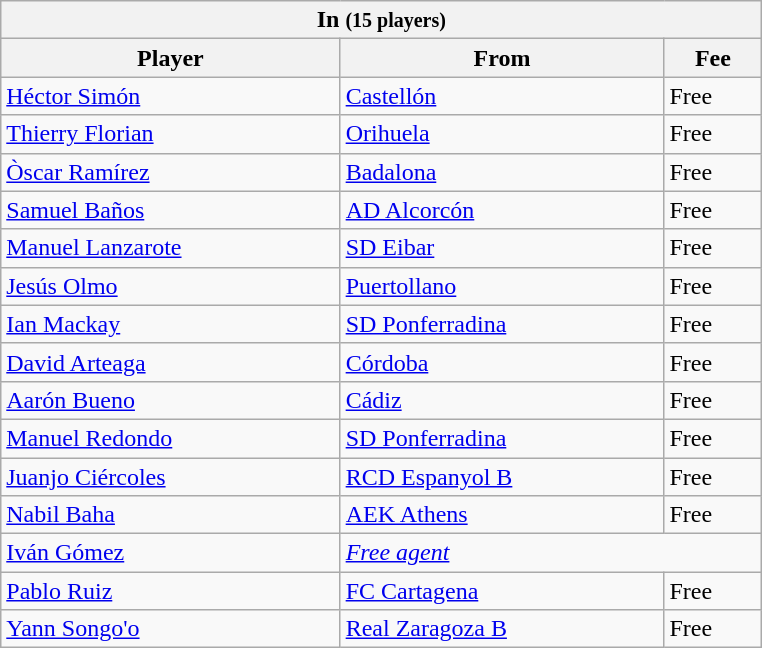<table class="wikitable collapsible collapsed">
<tr>
<th colspan="3" style="width:500px;"> <strong>In</strong> <small>(15 players)</small></th>
</tr>
<tr>
<th>Player</th>
<th>From</th>
<th>Fee</th>
</tr>
<tr>
<td> <a href='#'>Héctor Simón</a></td>
<td> <a href='#'>Castellón</a></td>
<td>Free</td>
</tr>
<tr>
<td> <a href='#'>Thierry Florian</a></td>
<td> <a href='#'>Orihuela</a></td>
<td>Free</td>
</tr>
<tr>
<td> <a href='#'>Òscar Ramírez</a></td>
<td> <a href='#'>Badalona</a></td>
<td>Free</td>
</tr>
<tr>
<td> <a href='#'>Samuel Baños</a></td>
<td> <a href='#'>AD Alcorcón</a></td>
<td>Free</td>
</tr>
<tr>
<td> <a href='#'>Manuel Lanzarote</a></td>
<td> <a href='#'>SD Eibar</a></td>
<td>Free</td>
</tr>
<tr>
<td> <a href='#'>Jesús Olmo</a></td>
<td> <a href='#'>Puertollano</a></td>
<td>Free</td>
</tr>
<tr>
<td> <a href='#'>Ian Mackay</a></td>
<td> <a href='#'>SD Ponferradina</a></td>
<td>Free</td>
</tr>
<tr>
<td> <a href='#'>David Arteaga</a></td>
<td> <a href='#'>Córdoba</a></td>
<td>Free</td>
</tr>
<tr>
<td> <a href='#'>Aarón Bueno</a></td>
<td> <a href='#'>Cádiz</a></td>
<td>Free</td>
</tr>
<tr>
<td> <a href='#'>Manuel Redondo</a></td>
<td> <a href='#'>SD Ponferradina</a></td>
<td>Free</td>
</tr>
<tr>
<td> <a href='#'>Juanjo Ciércoles</a></td>
<td> <a href='#'>RCD Espanyol B</a></td>
<td>Free</td>
</tr>
<tr>
<td> <a href='#'>Nabil Baha</a></td>
<td> <a href='#'>AEK Athens</a></td>
<td>Free</td>
</tr>
<tr>
<td> <a href='#'>Iván Gómez</a></td>
<td colspan="2"> <em><a href='#'>Free agent</a></em></td>
</tr>
<tr>
<td> <a href='#'>Pablo Ruiz</a></td>
<td> <a href='#'>FC Cartagena</a></td>
<td>Free</td>
</tr>
<tr>
<td> <a href='#'>Yann Songo'o</a></td>
<td> <a href='#'>Real Zaragoza B</a></td>
<td>Free</td>
</tr>
</table>
